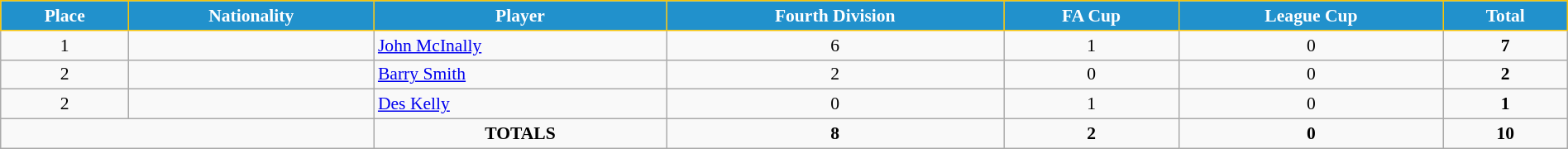<table class="wikitable" style="text-align:center; font-size:90%; width:100%;">
<tr>
<th style="background:#2191CC; color:white; border:1px solid #F7C408; text-align:center;">Place</th>
<th style="background:#2191CC; color:white; border:1px solid #F7C408; text-align:center;">Nationality</th>
<th style="background:#2191CC; color:white; border:1px solid #F7C408; text-align:center;">Player</th>
<th style="background:#2191CC; color:white; border:1px solid #F7C408; text-align:center;">Fourth Division</th>
<th style="background:#2191CC; color:white; border:1px solid #F7C408; text-align:center;">FA Cup</th>
<th style="background:#2191CC; color:white; border:1px solid #F7C408; text-align:center;">League Cup</th>
<th style="background:#2191CC; color:white; border:1px solid #F7C408; text-align:center;">Total</th>
</tr>
<tr>
<td>1</td>
<td></td>
<td align="left"><a href='#'>John McInally</a></td>
<td>6</td>
<td>1</td>
<td>0</td>
<td><strong>7</strong></td>
</tr>
<tr>
<td>2</td>
<td></td>
<td align="left"><a href='#'>Barry Smith</a></td>
<td>2</td>
<td>0</td>
<td>0</td>
<td><strong>2</strong></td>
</tr>
<tr>
<td>2</td>
<td></td>
<td align="left"><a href='#'>Des Kelly</a></td>
<td>0</td>
<td>1</td>
<td>0</td>
<td><strong>1</strong></td>
</tr>
<tr>
<td colspan="2"></td>
<td><strong>TOTALS</strong></td>
<td><strong>8</strong></td>
<td><strong>2</strong></td>
<td><strong>0</strong></td>
<td><strong>10</strong></td>
</tr>
</table>
